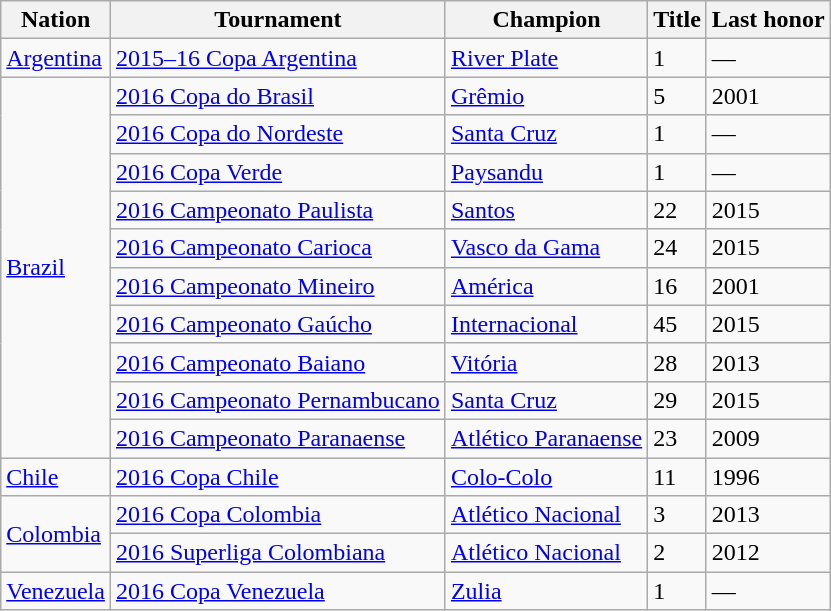<table class="wikitable sortable">
<tr>
<th>Nation</th>
<th>Tournament</th>
<th>Champion</th>
<th data-sort-type="number">Title</th>
<th>Last honor</th>
</tr>
<tr>
<td> <a href='#'>Argentina</a></td>
<td><a href='#'>2015–16 Copa Argentina</a></td>
<td><a href='#'>River Plate</a></td>
<td>1</td>
<td>—</td>
</tr>
<tr>
<td rowspan=10> <a href='#'>Brazil</a></td>
<td><a href='#'>2016 Copa do Brasil</a></td>
<td><a href='#'>Grêmio</a></td>
<td>5</td>
<td>2001</td>
</tr>
<tr>
<td><a href='#'>2016 Copa do Nordeste</a></td>
<td><a href='#'>Santa Cruz</a></td>
<td>1</td>
<td>—</td>
</tr>
<tr>
<td><a href='#'>2016 Copa Verde</a></td>
<td><a href='#'>Paysandu</a></td>
<td>1</td>
<td>—</td>
</tr>
<tr>
<td><a href='#'>2016 Campeonato Paulista</a></td>
<td><a href='#'>Santos</a></td>
<td>22</td>
<td>2015</td>
</tr>
<tr>
<td><a href='#'>2016 Campeonato Carioca</a></td>
<td><a href='#'>Vasco da Gama</a></td>
<td>24</td>
<td>2015</td>
</tr>
<tr>
<td><a href='#'>2016 Campeonato Mineiro</a></td>
<td><a href='#'>América</a></td>
<td>16</td>
<td>2001</td>
</tr>
<tr>
<td><a href='#'>2016 Campeonato Gaúcho</a></td>
<td><a href='#'>Internacional</a></td>
<td>45</td>
<td>2015</td>
</tr>
<tr>
<td><a href='#'>2016 Campeonato Baiano</a></td>
<td><a href='#'>Vitória</a></td>
<td>28</td>
<td>2013</td>
</tr>
<tr>
<td><a href='#'>2016 Campeonato Pernambucano</a></td>
<td><a href='#'>Santa Cruz</a></td>
<td>29</td>
<td>2015</td>
</tr>
<tr>
<td><a href='#'>2016 Campeonato Paranaense</a></td>
<td><a href='#'>Atlético Paranaense</a></td>
<td>23</td>
<td>2009</td>
</tr>
<tr>
<td> <a href='#'>Chile</a></td>
<td><a href='#'>2016 Copa Chile</a></td>
<td><a href='#'>Colo-Colo</a></td>
<td>11</td>
<td>1996</td>
</tr>
<tr>
<td rowspan=2> <a href='#'>Colombia</a></td>
<td><a href='#'>2016 Copa Colombia</a></td>
<td><a href='#'>Atlético Nacional</a></td>
<td>3</td>
<td>2013</td>
</tr>
<tr>
<td><a href='#'>2016 Superliga Colombiana</a></td>
<td><a href='#'>Atlético Nacional</a></td>
<td>2</td>
<td>2012</td>
</tr>
<tr>
<td> <a href='#'>Venezuela</a></td>
<td><a href='#'>2016 Copa Venezuela</a></td>
<td><a href='#'>Zulia</a></td>
<td>1</td>
<td>—</td>
</tr>
</table>
